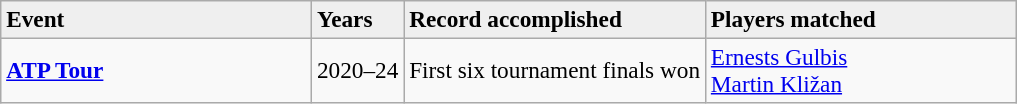<table class=wikitable style=font-size:97%>
<tr bgcolor="#efefef">
<td width=200><strong>Event</strong></td>
<td><strong>Years</strong></td>
<td><strong>Record accomplished</strong></td>
<td width="200"><strong>Players matched</strong></td>
</tr>
<tr>
<td><strong><a href='#'>ATP Tour</a></strong></td>
<td>2020–24</td>
<td>First six tournament finals won</td>
<td><a href='#'>Ernests Gulbis</a><br><a href='#'>Martin Kližan</a></td>
</tr>
</table>
